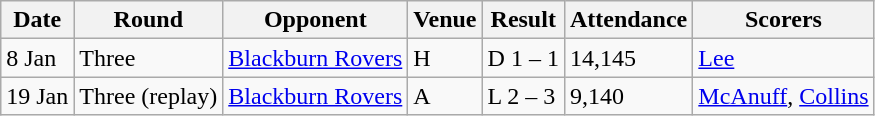<table class="wikitable">
<tr>
<th>Date</th>
<th>Round</th>
<th>Opponent</th>
<th>Venue</th>
<th>Result</th>
<th>Attendance</th>
<th>Scorers</th>
</tr>
<tr>
<td>8 Jan</td>
<td>Three</td>
<td><a href='#'>Blackburn Rovers</a></td>
<td>H</td>
<td>D 1 – 1</td>
<td>14,145</td>
<td><a href='#'>Lee</a></td>
</tr>
<tr>
<td>19 Jan</td>
<td>Three (replay)</td>
<td><a href='#'>Blackburn Rovers</a></td>
<td>A</td>
<td>L 2 – 3</td>
<td>9,140</td>
<td><a href='#'>McAnuff</a>, <a href='#'>Collins</a></td>
</tr>
</table>
